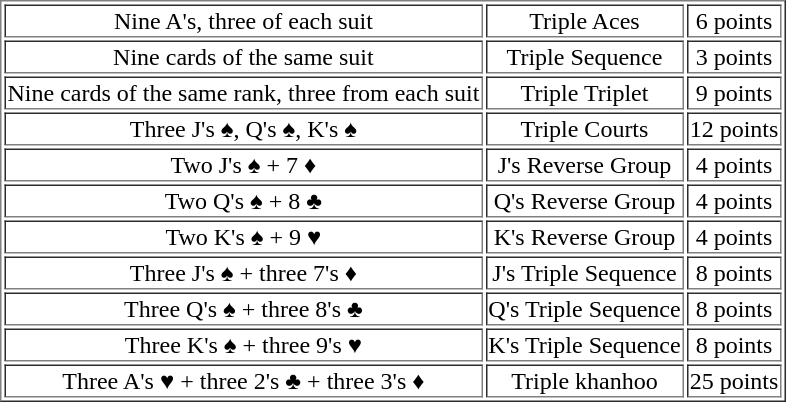<table border="1">
<tr ---->
<td align="center">Nine A's, three of each suit</td>
<td align="center">Triple Aces</td>
<td align="center">6 points</td>
</tr>
<tr ---->
<td align="center">Nine cards of the same suit</td>
<td align="center">Triple Sequence</td>
<td align="center">3 points</td>
</tr>
<tr ---->
<td align="center">Nine cards of the same rank, three from each suit</td>
<td align="center">Triple Triplet</td>
<td align="center">9 points</td>
</tr>
<tr ---->
<td align="center">Three J's ♠, Q's ♠, K's ♠</td>
<td align="center">Triple Courts</td>
<td align="center">12 points</td>
</tr>
<tr ---->
<td align="center">Two J's ♠ + 7 <span>♦</span></td>
<td align="center">J's Reverse Group</td>
<td align="center">4 points</td>
</tr>
<tr ---->
<td align="center">Two Q's ♠ + 8 ♣</td>
<td align="center">Q's Reverse Group</td>
<td align="center">4 points</td>
</tr>
<tr ---->
<td align="center">Two K's ♠ + 9 <span>♥</span></td>
<td align="center">K's Reverse Group</td>
<td align="center">4 points</td>
</tr>
<tr ---->
<td align="center">Three J's ♠ + three 7's <span>♦</span></td>
<td align="center">J's Triple Sequence</td>
<td align="center">8 points</td>
</tr>
<tr ---->
<td align="center">Three Q's ♠ + three 8's ♣</td>
<td align="center">Q's Triple Sequence</td>
<td align="center">8 points</td>
</tr>
<tr ---->
<td align="center">Three K's ♠ + three 9's <span>♥</span></td>
<td align="center">K's Triple Sequence</td>
<td align="center">8 points</td>
</tr>
<tr ---->
<td align="center">Three A's <span>♥</span> + three 2's ♣ + three 3's <span>♦</span></td>
<td align="center">Triple khanhoo</td>
<td align="center">25 points</td>
</tr>
</table>
